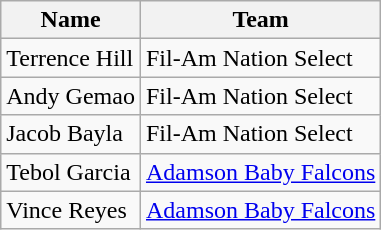<table class="wikitable">
<tr>
<th>Name</th>
<th>Team</th>
</tr>
<tr>
<td>Terrence Hill</td>
<td>Fil-Am Nation Select</td>
</tr>
<tr>
<td>Andy Gemao</td>
<td>Fil-Am Nation Select</td>
</tr>
<tr>
<td>Jacob Bayla</td>
<td>Fil-Am Nation Select</td>
</tr>
<tr>
<td>Tebol Garcia</td>
<td><a href='#'>Adamson Baby Falcons</a></td>
</tr>
<tr>
<td>Vince Reyes</td>
<td><a href='#'>Adamson Baby Falcons</a></td>
</tr>
</table>
